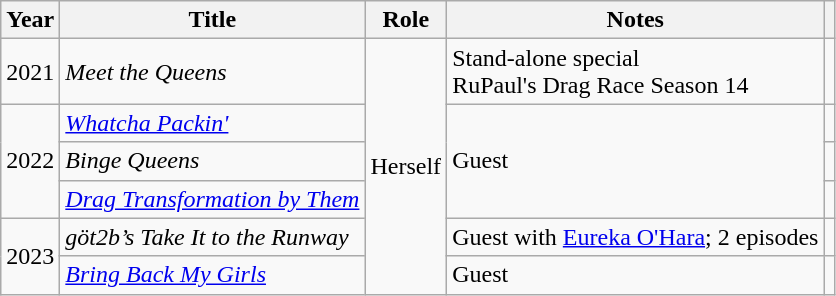<table class="wikitable plainrowheaders sortable">
<tr>
<th scope="col">Year</th>
<th scope="col">Title</th>
<th scope="col">Role</th>
<th scope="col">Notes</th>
<th class="unsortable" style="text-align: center;"></th>
</tr>
<tr>
<td>2021</td>
<td><em>Meet the Queens</em></td>
<td rowspan="9">Herself</td>
<td>Stand-alone special<br>RuPaul's Drag Race Season 14</td>
<td style="text-align: center;"></td>
</tr>
<tr>
<td rowspan="3">2022</td>
<td><em><a href='#'>Whatcha Packin'</a></em></td>
<td rowspan="3">Guest</td>
<td style="text-align: center;"></td>
</tr>
<tr>
<td><em>Binge Queens</em></td>
<td style="text-align: center;"></td>
</tr>
<tr>
<td><em><a href='#'>Drag Transformation by Them</a></em></td>
<td style="text-align: center;"></td>
</tr>
<tr>
<td rowspan="2">2023</td>
<td><em>göt2b’s Take It to the Runway</em></td>
<td>Guest with <a href='#'>Eureka O'Hara</a>; 2 episodes</td>
<td style="text-align: center;"></td>
</tr>
<tr>
<td><em><a href='#'>Bring Back My Girls</a></em></td>
<td>Guest</td>
<td></td>
</tr>
</table>
